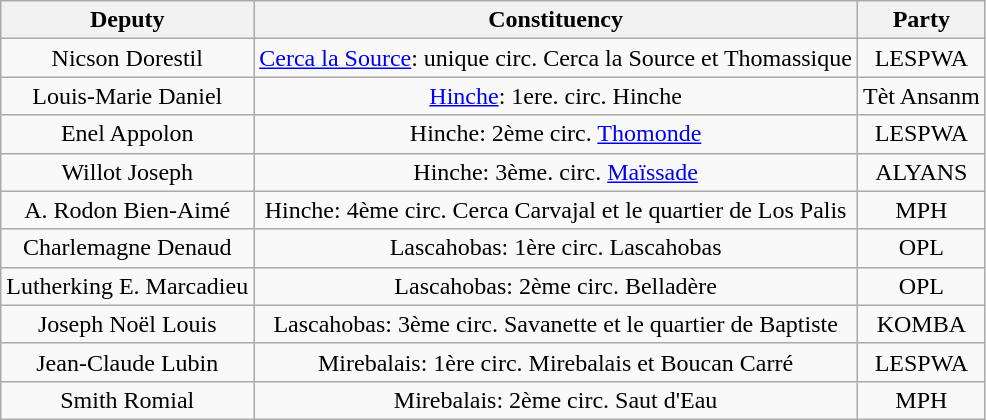<table class="wikitable" style="text-align:center;">
<tr>
<th>Deputy</th>
<th>Constituency</th>
<th>Party</th>
</tr>
<tr>
<td>Nicson Dorestil</td>
<td><a href='#'>Cerca la Source</a>: unique circ. Cerca la Source et Thomassique</td>
<td>LESPWA</td>
</tr>
<tr>
<td>Louis-Marie Daniel</td>
<td><a href='#'>Hinche</a>: 1ere. circ. Hinche</td>
<td>Tèt Ansanm</td>
</tr>
<tr>
<td>Enel Appolon</td>
<td>Hinche: 2ème circ. <a href='#'>Thomonde</a></td>
<td>LESPWA</td>
</tr>
<tr>
<td>Willot Joseph</td>
<td>Hinche: 3ème. circ. <a href='#'>Maïssade</a></td>
<td>ALYANS</td>
</tr>
<tr>
<td>A. Rodon Bien-Aimé</td>
<td>Hinche: 4ème circ. Cerca Carvajal et le quartier de Los Palis</td>
<td>MPH</td>
</tr>
<tr>
<td>Charlemagne Denaud</td>
<td>Lascahobas: 1ère circ. Lascahobas</td>
<td>OPL</td>
</tr>
<tr>
<td>Lutherking E. Marcadieu</td>
<td>Lascahobas: 2ème circ. Belladère</td>
<td>OPL</td>
</tr>
<tr>
<td>Joseph Noël Louis</td>
<td>Lascahobas: 3ème circ. Savanette et le quartier de Baptiste</td>
<td>KOMBA</td>
</tr>
<tr>
<td>Jean-Claude Lubin</td>
<td>Mirebalais: 1ère circ. Mirebalais et  Boucan Carré</td>
<td>LESPWA</td>
</tr>
<tr>
<td>Smith Romial</td>
<td>Mirebalais: 2ème circ. Saut d'Eau</td>
<td>MPH</td>
</tr>
</table>
